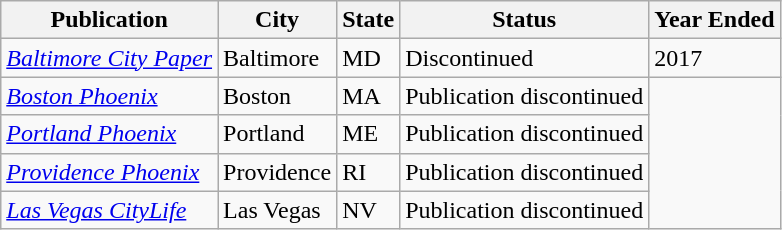<table class="wikitable">
<tr>
<th>Publication</th>
<th>City</th>
<th>State</th>
<th>Status</th>
<th>Year Ended</th>
</tr>
<tr>
<td><em><a href='#'>Baltimore City Paper</a></em></td>
<td>Baltimore</td>
<td>MD</td>
<td>Discontinued</td>
<td>2017</td>
</tr>
<tr>
<td><em><a href='#'>Boston Phoenix</a></em></td>
<td>Boston</td>
<td>MA</td>
<td>Publication discontinued</td>
</tr>
<tr>
<td><em><a href='#'>Portland Phoenix</a></em></td>
<td>Portland</td>
<td>ME</td>
<td>Publication discontinued</td>
</tr>
<tr>
<td><em><a href='#'>Providence Phoenix</a></em></td>
<td>Providence</td>
<td>RI</td>
<td>Publication discontinued</td>
</tr>
<tr>
<td><em><a href='#'>Las Vegas CityLife</a></em></td>
<td>Las Vegas</td>
<td>NV</td>
<td>Publication discontinued</td>
</tr>
</table>
